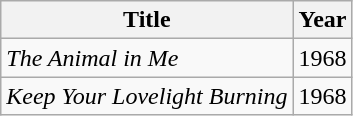<table class="wikitable">
<tr>
<th>Title</th>
<th>Year</th>
</tr>
<tr>
<td><em>The Animal in Me</em></td>
<td>1968</td>
</tr>
<tr>
<td><em>Keep Your Lovelight Burning</em></td>
<td>1968</td>
</tr>
</table>
